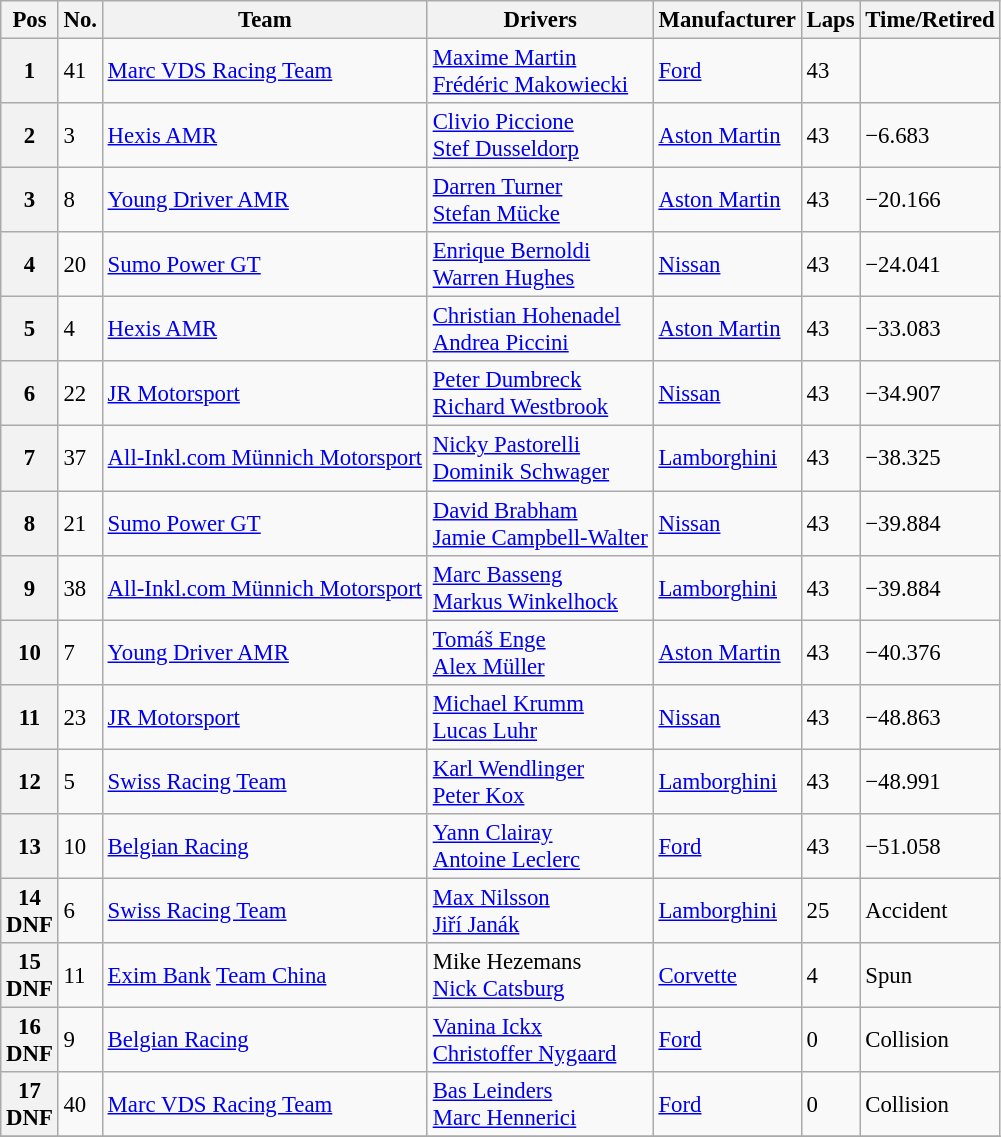<table class="wikitable" style="font-size: 95%;">
<tr>
<th>Pos</th>
<th>No.</th>
<th>Team</th>
<th>Drivers</th>
<th>Manufacturer</th>
<th>Laps</th>
<th>Time/Retired</th>
</tr>
<tr>
<th>1</th>
<td>41</td>
<td> <a href='#'>Marc VDS Racing Team</a></td>
<td> <a href='#'>Maxime Martin</a><br> <a href='#'>Frédéric Makowiecki</a></td>
<td><a href='#'>Ford</a></td>
<td>43</td>
<td></td>
</tr>
<tr>
<th>2</th>
<td>3</td>
<td> <a href='#'>Hexis AMR</a></td>
<td> <a href='#'>Clivio Piccione</a><br> <a href='#'>Stef Dusseldorp</a></td>
<td><a href='#'>Aston Martin</a></td>
<td>43</td>
<td>−6.683</td>
</tr>
<tr>
<th>3</th>
<td>8</td>
<td> <a href='#'>Young Driver AMR</a></td>
<td> <a href='#'>Darren Turner</a><br> <a href='#'>Stefan Mücke</a></td>
<td><a href='#'>Aston Martin</a></td>
<td>43</td>
<td>−20.166</td>
</tr>
<tr>
<th>4</th>
<td>20</td>
<td> <a href='#'>Sumo Power GT</a></td>
<td> <a href='#'>Enrique Bernoldi</a><br> <a href='#'>Warren Hughes</a></td>
<td><a href='#'>Nissan</a></td>
<td>43</td>
<td>−24.041</td>
</tr>
<tr>
<th>5</th>
<td>4</td>
<td> <a href='#'>Hexis AMR</a></td>
<td> <a href='#'>Christian Hohenadel</a><br> <a href='#'>Andrea Piccini</a></td>
<td><a href='#'>Aston Martin</a></td>
<td>43</td>
<td>−33.083</td>
</tr>
<tr>
<th>6</th>
<td>22</td>
<td> <a href='#'>JR Motorsport</a></td>
<td> <a href='#'>Peter Dumbreck</a><br> <a href='#'>Richard Westbrook</a></td>
<td><a href='#'>Nissan</a></td>
<td>43</td>
<td>−34.907</td>
</tr>
<tr>
<th>7</th>
<td>37</td>
<td> <a href='#'>All-Inkl.com Münnich Motorsport</a></td>
<td> <a href='#'>Nicky Pastorelli</a><br> <a href='#'>Dominik Schwager</a></td>
<td><a href='#'>Lamborghini</a></td>
<td>43</td>
<td>−38.325</td>
</tr>
<tr>
<th>8</th>
<td>21</td>
<td> <a href='#'>Sumo Power GT</a></td>
<td> <a href='#'>David Brabham</a><br> <a href='#'>Jamie Campbell-Walter</a></td>
<td><a href='#'>Nissan</a></td>
<td>43</td>
<td>−39.884</td>
</tr>
<tr>
<th>9</th>
<td>38</td>
<td> <a href='#'>All-Inkl.com Münnich Motorsport</a></td>
<td> <a href='#'>Marc Basseng</a><br> <a href='#'>Markus Winkelhock</a></td>
<td><a href='#'>Lamborghini</a></td>
<td>43</td>
<td>−39.884</td>
</tr>
<tr>
<th>10</th>
<td>7</td>
<td> <a href='#'>Young Driver AMR</a></td>
<td> <a href='#'>Tomáš Enge</a><br> <a href='#'>Alex Müller</a></td>
<td><a href='#'>Aston Martin</a></td>
<td>43</td>
<td>−40.376</td>
</tr>
<tr>
<th>11</th>
<td>23</td>
<td> <a href='#'>JR Motorsport</a></td>
<td> <a href='#'>Michael Krumm</a><br> <a href='#'>Lucas Luhr</a></td>
<td><a href='#'>Nissan</a></td>
<td>43</td>
<td>−48.863</td>
</tr>
<tr>
<th>12</th>
<td>5</td>
<td> <a href='#'>Swiss Racing Team</a></td>
<td> <a href='#'>Karl Wendlinger</a><br> <a href='#'>Peter Kox</a></td>
<td><a href='#'>Lamborghini</a></td>
<td>43</td>
<td>−48.991</td>
</tr>
<tr>
<th>13</th>
<td>10</td>
<td> <a href='#'>Belgian Racing</a></td>
<td> <a href='#'>Yann Clairay</a><br> <a href='#'>Antoine Leclerc</a></td>
<td><a href='#'>Ford</a></td>
<td>43</td>
<td>−51.058</td>
</tr>
<tr>
<th>14<br>DNF</th>
<td>6</td>
<td> <a href='#'>Swiss Racing Team</a></td>
<td> <a href='#'>Max Nilsson</a><br> <a href='#'>Jiří Janák</a></td>
<td><a href='#'>Lamborghini</a></td>
<td>25</td>
<td>Accident</td>
</tr>
<tr>
<th>15<br>DNF</th>
<td>11</td>
<td> <a href='#'>Exim Bank</a> <a href='#'>Team China</a></td>
<td> Mike Hezemans<br> <a href='#'>Nick Catsburg</a></td>
<td><a href='#'>Corvette</a></td>
<td>4</td>
<td>Spun</td>
</tr>
<tr>
<th>16<br>DNF</th>
<td>9</td>
<td> <a href='#'>Belgian Racing</a></td>
<td> <a href='#'>Vanina Ickx</a><br> <a href='#'>Christoffer Nygaard</a></td>
<td><a href='#'>Ford</a></td>
<td>0</td>
<td>Collision</td>
</tr>
<tr>
<th>17<br>DNF</th>
<td>40</td>
<td> <a href='#'>Marc VDS Racing Team</a></td>
<td> <a href='#'>Bas Leinders</a><br> <a href='#'>Marc Hennerici</a></td>
<td><a href='#'>Ford</a></td>
<td>0</td>
<td>Collision</td>
</tr>
<tr>
</tr>
</table>
